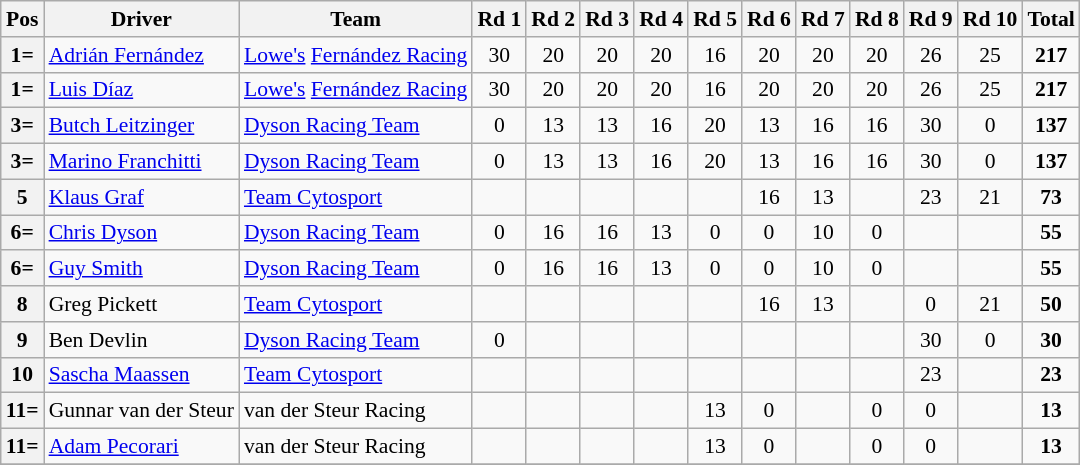<table class="wikitable" style="font-size: 90%;">
<tr>
<th>Pos</th>
<th>Driver</th>
<th>Team</th>
<th>Rd 1</th>
<th>Rd 2</th>
<th>Rd 3</th>
<th>Rd 4</th>
<th>Rd 5</th>
<th>Rd 6</th>
<th>Rd 7</th>
<th>Rd 8</th>
<th>Rd 9</th>
<th>Rd 10</th>
<th>Total</th>
</tr>
<tr>
<th>1=</th>
<td> <a href='#'>Adrián Fernández</a></td>
<td> <a href='#'>Lowe's</a> <a href='#'>Fernández Racing</a></td>
<td align="center">30</td>
<td align="center">20</td>
<td align="center">20</td>
<td align="center">20</td>
<td align="center">16</td>
<td align="center">20</td>
<td align="center">20</td>
<td align="center">20</td>
<td align="center">26</td>
<td align="center">25</td>
<td align="center"><strong>217</strong></td>
</tr>
<tr>
<th>1=</th>
<td> <a href='#'>Luis Díaz</a></td>
<td> <a href='#'>Lowe's</a> <a href='#'>Fernández Racing</a></td>
<td align="center">30</td>
<td align="center">20</td>
<td align="center">20</td>
<td align="center">20</td>
<td align="center">16</td>
<td align="center">20</td>
<td align="center">20</td>
<td align="center">20</td>
<td align="center">26</td>
<td align="center">25</td>
<td align="center"><strong>217</strong></td>
</tr>
<tr>
<th>3=</th>
<td> <a href='#'>Butch Leitzinger</a></td>
<td> <a href='#'>Dyson Racing Team</a></td>
<td align="center">0</td>
<td align="center">13</td>
<td align="center">13</td>
<td align="center">16</td>
<td align="center">20</td>
<td align="center">13</td>
<td align="center">16</td>
<td align="center">16</td>
<td align="center">30</td>
<td align="center">0</td>
<td align="center"><strong>137</strong></td>
</tr>
<tr>
<th>3=</th>
<td> <a href='#'>Marino Franchitti</a></td>
<td> <a href='#'>Dyson Racing Team</a></td>
<td align="center">0</td>
<td align="center">13</td>
<td align="center">13</td>
<td align="center">16</td>
<td align="center">20</td>
<td align="center">13</td>
<td align="center">16</td>
<td align="center">16</td>
<td align="center">30</td>
<td align="center">0</td>
<td align="center"><strong>137</strong></td>
</tr>
<tr>
<th>5</th>
<td> <a href='#'>Klaus Graf</a></td>
<td> <a href='#'>Team Cytosport</a></td>
<td></td>
<td></td>
<td></td>
<td></td>
<td></td>
<td align="center">16</td>
<td align="center">13</td>
<td></td>
<td align="center">23</td>
<td align="center">21</td>
<td align="center"><strong>73</strong></td>
</tr>
<tr>
<th>6=</th>
<td> <a href='#'>Chris Dyson</a></td>
<td> <a href='#'>Dyson Racing Team</a></td>
<td align="center">0</td>
<td align="center">16</td>
<td align="center">16</td>
<td align="center">13</td>
<td align="center">0</td>
<td align="center">0</td>
<td align="center">10</td>
<td align="center">0</td>
<td></td>
<td></td>
<td align="center"><strong>55</strong></td>
</tr>
<tr>
<th>6=</th>
<td> <a href='#'>Guy Smith</a></td>
<td> <a href='#'>Dyson Racing Team</a></td>
<td align="center">0</td>
<td align="center">16</td>
<td align="center">16</td>
<td align="center">13</td>
<td align="center">0</td>
<td align="center">0</td>
<td align="center">10</td>
<td align="center">0</td>
<td></td>
<td></td>
<td align="center"><strong>55</strong></td>
</tr>
<tr>
<th>8</th>
<td> Greg Pickett</td>
<td> <a href='#'>Team Cytosport</a></td>
<td></td>
<td></td>
<td></td>
<td></td>
<td></td>
<td align="center">16</td>
<td align="center">13</td>
<td></td>
<td align="center">0</td>
<td align="center">21</td>
<td align="center"><strong>50</strong></td>
</tr>
<tr>
<th>9</th>
<td> Ben Devlin</td>
<td> <a href='#'>Dyson Racing Team</a></td>
<td align="center">0</td>
<td></td>
<td></td>
<td></td>
<td></td>
<td></td>
<td></td>
<td></td>
<td align="center">30</td>
<td align="center">0</td>
<td align="center"><strong>30</strong></td>
</tr>
<tr>
<th>10</th>
<td> <a href='#'>Sascha Maassen</a></td>
<td> <a href='#'>Team Cytosport</a></td>
<td></td>
<td></td>
<td></td>
<td></td>
<td></td>
<td></td>
<td></td>
<td></td>
<td align="center">23</td>
<td></td>
<td align="center"><strong>23</strong></td>
</tr>
<tr>
<th>11=</th>
<td> Gunnar van der Steur</td>
<td> van der Steur Racing</td>
<td></td>
<td></td>
<td></td>
<td></td>
<td align="center">13</td>
<td align="center">0</td>
<td></td>
<td align="center">0</td>
<td align="center">0</td>
<td></td>
<td align="center"><strong>13</strong></td>
</tr>
<tr>
<th>11=</th>
<td> <a href='#'>Adam Pecorari</a></td>
<td> van der Steur Racing</td>
<td></td>
<td></td>
<td></td>
<td></td>
<td align="center">13</td>
<td align="center">0</td>
<td></td>
<td align="center">0</td>
<td align="center">0</td>
<td></td>
<td align="center"><strong>13</strong></td>
</tr>
<tr>
</tr>
</table>
